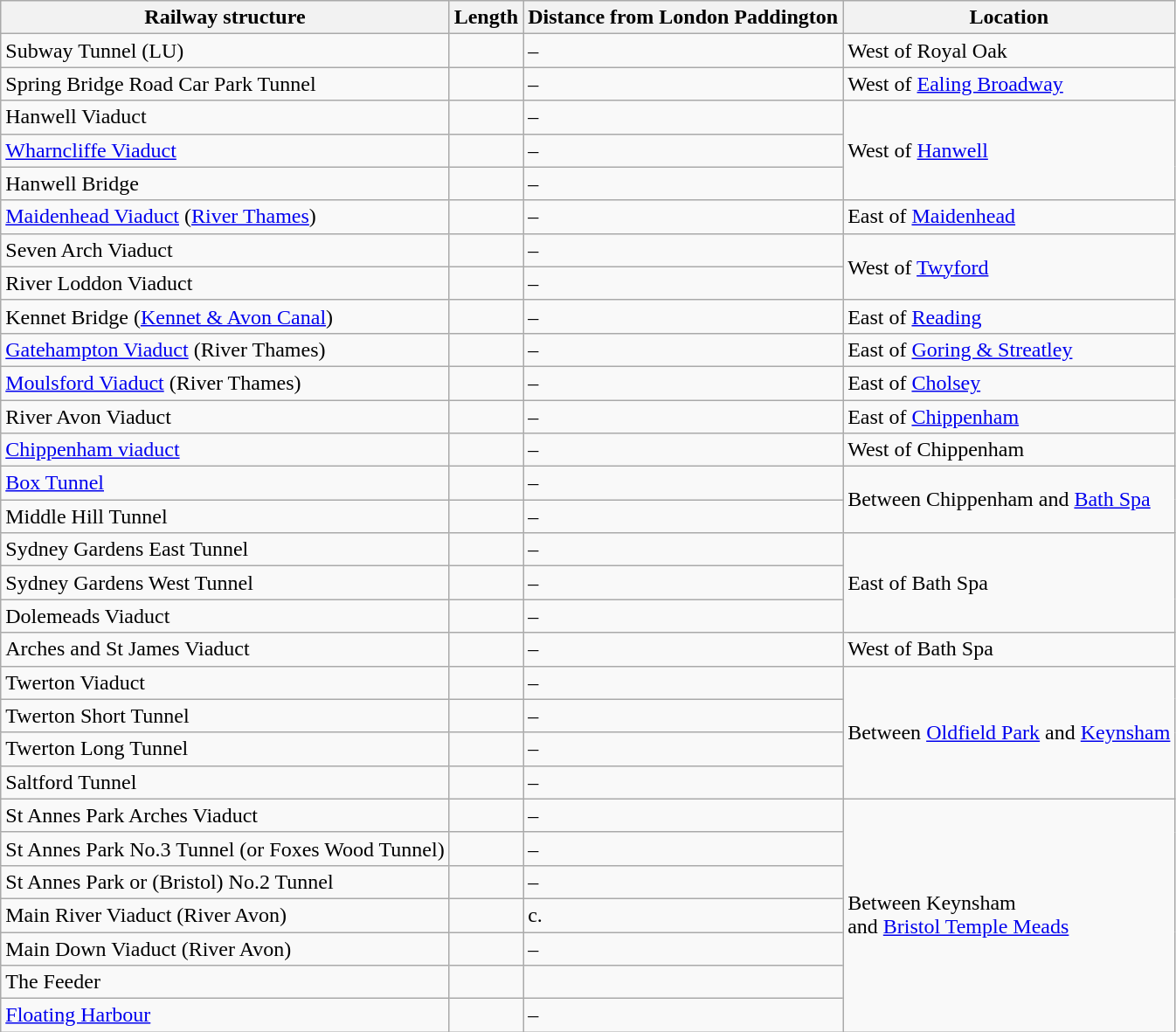<table class="wikitable">
<tr>
<th>Railway structure</th>
<th>Length</th>
<th>Distance from London Paddington</th>
<th>Location</th>
</tr>
<tr>
<td>Subway Tunnel (LU)</td>
<td></td>
<td> – </td>
<td>West of Royal Oak</td>
</tr>
<tr>
<td>Spring Bridge Road Car Park Tunnel</td>
<td></td>
<td> – </td>
<td>West of <a href='#'>Ealing Broadway</a></td>
</tr>
<tr>
<td>Hanwell Viaduct</td>
<td></td>
<td> –  </td>
<td rowspan="3">West of <a href='#'>Hanwell</a></td>
</tr>
<tr>
<td><a href='#'>Wharncliffe Viaduct</a></td>
<td></td>
<td> – </td>
</tr>
<tr>
<td>Hanwell Bridge</td>
<td></td>
<td> – </td>
</tr>
<tr>
<td><a href='#'>Maidenhead Viaduct</a> (<a href='#'>River Thames</a>)</td>
<td></td>
<td> – </td>
<td>East of <a href='#'>Maidenhead</a></td>
</tr>
<tr>
<td>Seven Arch Viaduct</td>
<td></td>
<td> – </td>
<td rowspan="2">West of <a href='#'>Twyford</a></td>
</tr>
<tr>
<td>River Loddon Viaduct</td>
<td></td>
<td> – </td>
</tr>
<tr>
<td>Kennet Bridge (<a href='#'>Kennet & Avon Canal</a>)</td>
<td></td>
<td> – </td>
<td>East of <a href='#'>Reading</a></td>
</tr>
<tr>
<td><a href='#'>Gatehampton Viaduct</a> (River Thames)</td>
<td></td>
<td> – </td>
<td>East of <a href='#'>Goring & Streatley</a></td>
</tr>
<tr>
<td><a href='#'>Moulsford Viaduct</a> (River Thames)</td>
<td></td>
<td> – </td>
<td>East of <a href='#'>Cholsey</a></td>
</tr>
<tr>
<td>River Avon Viaduct</td>
<td></td>
<td> – </td>
<td>East of <a href='#'>Chippenham</a></td>
</tr>
<tr>
<td><a href='#'>Chippenham viaduct</a></td>
<td></td>
<td> – </td>
<td>West of Chippenham</td>
</tr>
<tr>
<td><a href='#'>Box Tunnel</a></td>
<td></td>
<td> – </td>
<td rowspan="2">Between Chippenham and <a href='#'>Bath Spa</a></td>
</tr>
<tr>
<td>Middle Hill Tunnel</td>
<td></td>
<td> – </td>
</tr>
<tr>
<td>Sydney Gardens East Tunnel</td>
<td></td>
<td> – </td>
<td rowspan="3">East of Bath Spa</td>
</tr>
<tr>
<td>Sydney Gardens West Tunnel</td>
<td></td>
<td> – </td>
</tr>
<tr>
<td>Dolemeads Viaduct</td>
<td></td>
<td> – </td>
</tr>
<tr>
<td>Arches and St James Viaduct</td>
<td></td>
<td> – </td>
<td>West of Bath Spa</td>
</tr>
<tr>
<td>Twerton Viaduct</td>
<td></td>
<td> – </td>
<td rowspan="4">Between <a href='#'>Oldfield Park</a> and <a href='#'>Keynsham</a></td>
</tr>
<tr>
<td>Twerton Short Tunnel</td>
<td></td>
<td> – </td>
</tr>
<tr>
<td>Twerton Long Tunnel</td>
<td></td>
<td> – </td>
</tr>
<tr>
<td>Saltford Tunnel</td>
<td></td>
<td> – </td>
</tr>
<tr>
<td>St Annes Park Arches Viaduct</td>
<td></td>
<td> – </td>
<td rowspan="7">Between Keynsham<br>and <a href='#'>Bristol Temple Meads</a></td>
</tr>
<tr>
<td>St Annes Park No.3 Tunnel (or Foxes Wood Tunnel)</td>
<td></td>
<td> – </td>
</tr>
<tr>
<td>St Annes Park or (Bristol) No.2 Tunnel</td>
<td></td>
<td> – </td>
</tr>
<tr>
<td>Main River Viaduct (River Avon)</td>
<td></td>
<td>c. </td>
</tr>
<tr>
<td>Main Down Viaduct (River Avon)</td>
<td></td>
<td> – </td>
</tr>
<tr>
<td>The Feeder</td>
<td></td>
<td></td>
</tr>
<tr>
<td><a href='#'>Floating Harbour</a></td>
<td></td>
<td> – </td>
</tr>
</table>
